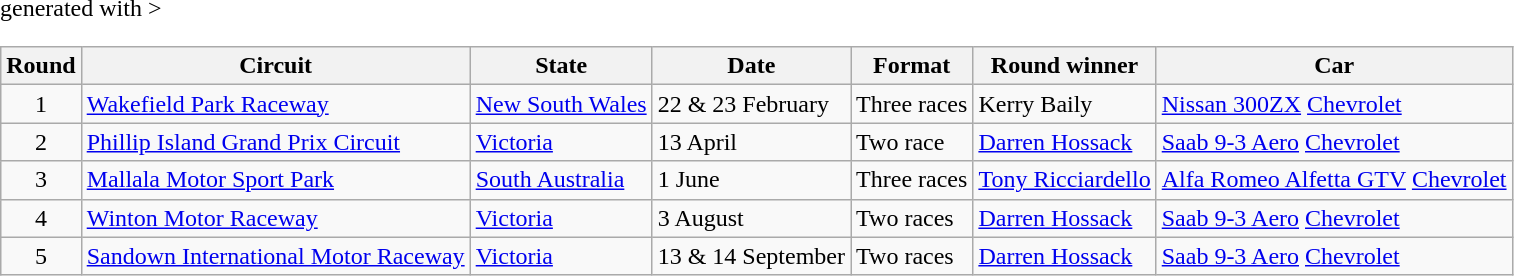<table class="wikitable" <hiddentext>generated with >
<tr>
<th align="center">Round</th>
<th>Circuit</th>
<th>State</th>
<th>Date</th>
<th>Format</th>
<th>Round winner</th>
<th>Car</th>
</tr>
<tr>
<td align="center">1</td>
<td><a href='#'>Wakefield Park Raceway</a></td>
<td><a href='#'>New South Wales</a></td>
<td>22 & 23 February</td>
<td>Three races</td>
<td>Kerry Baily</td>
<td><a href='#'>Nissan 300ZX</a> <a href='#'>Chevrolet</a></td>
</tr>
<tr>
<td align="center">2</td>
<td><a href='#'>Phillip Island Grand Prix Circuit</a></td>
<td><a href='#'>Victoria</a></td>
<td>13 April</td>
<td>Two race</td>
<td><a href='#'>Darren Hossack</a></td>
<td><a href='#'>Saab 9-3 Aero</a> <a href='#'>Chevrolet</a></td>
</tr>
<tr>
<td align="center">3</td>
<td><a href='#'>Mallala Motor Sport Park</a></td>
<td><a href='#'>South Australia</a></td>
<td>1 June</td>
<td>Three races</td>
<td><a href='#'>Tony Ricciardello</a></td>
<td><a href='#'>Alfa Romeo Alfetta GTV</a> <a href='#'>Chevrolet</a></td>
</tr>
<tr>
<td align="center">4</td>
<td><a href='#'>Winton Motor Raceway</a></td>
<td><a href='#'>Victoria</a></td>
<td>3 August</td>
<td>Two races</td>
<td><a href='#'>Darren Hossack</a></td>
<td><a href='#'>Saab 9-3 Aero</a> <a href='#'>Chevrolet</a></td>
</tr>
<tr>
<td align="center">5</td>
<td><a href='#'>Sandown International Motor Raceway</a></td>
<td><a href='#'>Victoria</a></td>
<td>13 & 14 September</td>
<td>Two races</td>
<td><a href='#'>Darren Hossack</a></td>
<td><a href='#'>Saab 9-3 Aero</a> <a href='#'>Chevrolet</a></td>
</tr>
</table>
